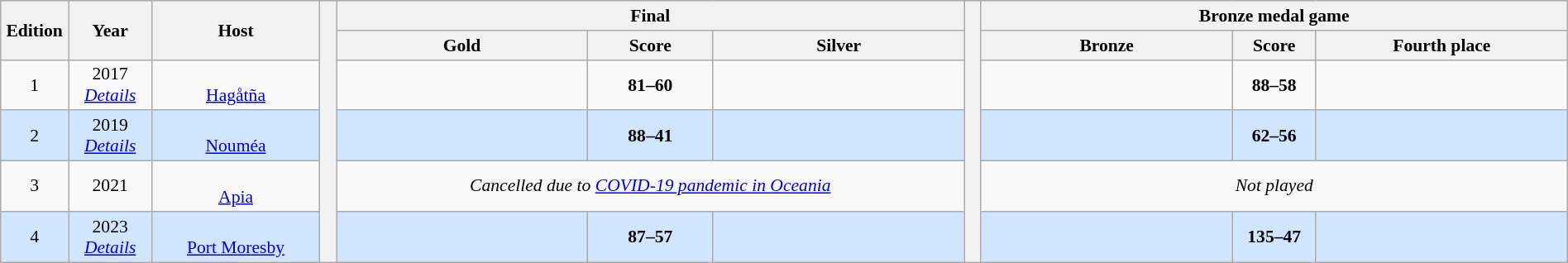<table class=wikitable style="text-align:center; font-size:90%; width:100%">
<tr>
<th rowspan=2 width=2.5%>Edition</th>
<th rowspan=2 width=5%>Year</th>
<th rowspan=2 width=10%>Host</th>
<th width=1% rowspan=6></th>
<th colspan=3>Final</th>
<th width=1% rowspan=6></th>
<th colspan=3>Bronze medal game</th>
</tr>
<tr>
<th width=15%>Gold</th>
<th width=7.5%>Score</th>
<th width=15%>Silver</th>
<th width=15%>Bronze</th>
<th width=5%>Score</th>
<th width=15%>Fourth place</th>
</tr>
<tr>
<td>1</td>
<td>2017<br><em><a href='#'>Details</a></em></td>
<td> <br> <a href='#'>Hagåtña</a></td>
<td><strong></strong></td>
<td><strong>81–60</strong></td>
<td></td>
<td></td>
<td><strong>88–58</strong></td>
<td></td>
</tr>
<tr style="background:#D0E6FF;">
<td>2</td>
<td>2019<br><em><a href='#'>Details</a></em></td>
<td> <br> <a href='#'>Nouméa</a></td>
<td><strong></strong></td>
<td><strong>88–41</strong></td>
<td></td>
<td></td>
<td><strong>62–56</strong></td>
<td></td>
</tr>
<tr>
<td>3</td>
<td>2021</td>
<td> <br> <a href='#'>Apia</a></td>
<td colspan=3><em>Cancelled due to <a href='#'>COVID-19 pandemic in Oceania</a></em></td>
<td colspan=3><em>Not played</em></td>
</tr>
<tr style="background:#D0E6FF">
<td>4</td>
<td>2023<br><em><a href='#'>Details</a></em></td>
<td> <br> <a href='#'>Port Moresby</a></td>
<td><strong></strong></td>
<td><strong>87–57</strong></td>
<td></td>
<td></td>
<td><strong>135–47</strong></td>
<td></td>
</tr>
</table>
